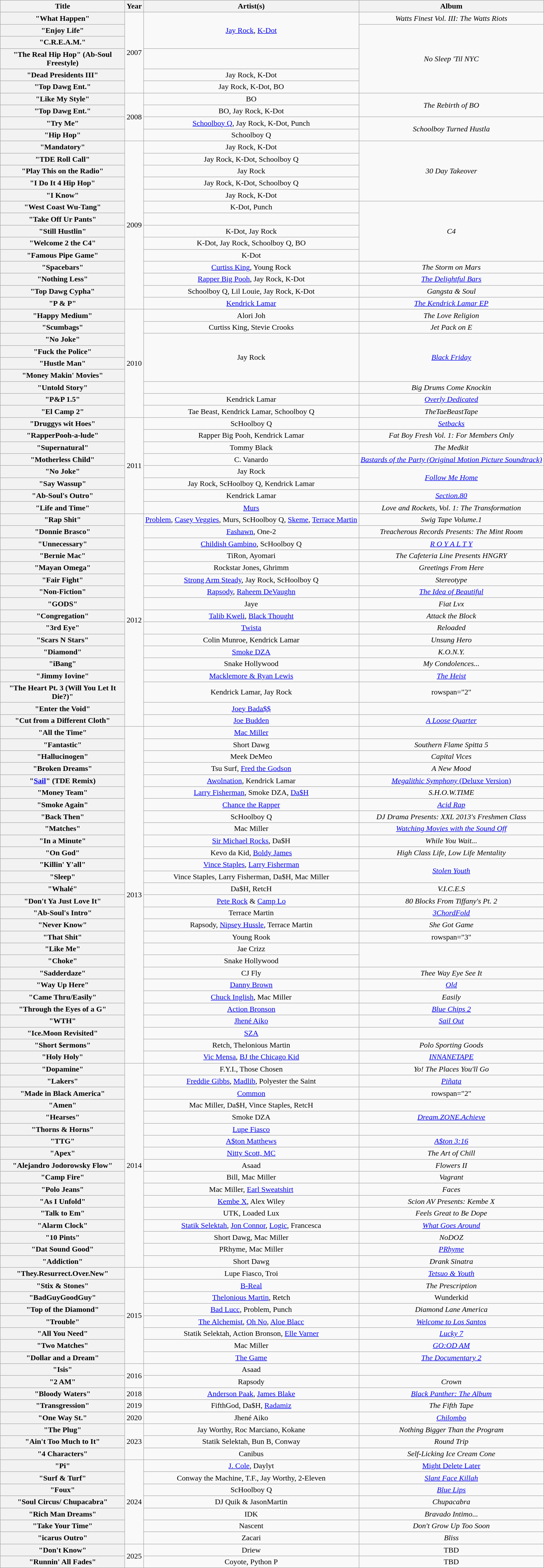<table class="wikitable plainrowheaders" style="text-align:center;">
<tr>
<th scope="col" style="width:16em;">Title</th>
<th scope="col">Year</th>
<th scope="col">Artist(s)</th>
<th scope="col">Album</th>
</tr>
<tr>
<th scope="row">"What Happen"</th>
<td rowspan="6">2007</td>
<td rowspan="3"><a href='#'>Jay Rock</a>, <a href='#'>K-Dot</a></td>
<td><em>Watts Finest Vol. III: The Watts Riots</em></td>
</tr>
<tr>
<th scope="row">"Enjoy Life"</th>
<td rowspan="5"><em>No Sleep 'Til NYC</em></td>
</tr>
<tr>
<th scope="row">"C.R.E.A.M."</th>
</tr>
<tr>
<th scope="row">"The Real Hip Hop" (Ab-Soul Freestyle)</th>
<td></td>
</tr>
<tr>
<th scope="row">"Dead Presidents III"</th>
<td>Jay Rock, K-Dot</td>
</tr>
<tr>
<th scope="row">"Top Dawg Ent."</th>
<td>Jay Rock, K-Dot, BO</td>
</tr>
<tr>
<th scope="row">"Like My Style"</th>
<td rowspan="4">2008</td>
<td>BO</td>
<td rowspan="2"><em>The Rebirth of BO</em></td>
</tr>
<tr>
<th scope="row">"Top Dawg Ent."</th>
<td>BO, Jay Rock, K-Dot</td>
</tr>
<tr>
<th scope="row">"Try Me"</th>
<td><a href='#'>Schoolboy Q</a>, Jay Rock, K-Dot, Punch</td>
<td rowspan="2"><em>Schoolboy Turned Hustla</em></td>
</tr>
<tr>
<th scope="row">"Hip Hop"</th>
<td>Schoolboy Q</td>
</tr>
<tr>
<th scope="row">"Mandatory"</th>
<td rowspan="14">2009</td>
<td>Jay Rock, K-Dot</td>
<td rowspan="5"><em>30 Day Takeover</em></td>
</tr>
<tr>
<th scope="row">"TDE Roll Call"</th>
<td>Jay Rock, K-Dot, Schoolboy Q</td>
</tr>
<tr>
<th scope="row">"Play This on the Radio"</th>
<td>Jay Rock</td>
</tr>
<tr>
<th scope="row">"I Do It 4 Hip Hop"</th>
<td>Jay Rock, K-Dot, Schoolboy Q</td>
</tr>
<tr>
<th scope="row">"I Know"</th>
<td>Jay Rock, K-Dot</td>
</tr>
<tr>
<th scope="row">"West Coast Wu-Tang"</th>
<td>K-Dot, Punch</td>
<td rowspan="5"><em>C4</em></td>
</tr>
<tr>
<th scope="row">"Take Off Ur Pants"</th>
<td></td>
</tr>
<tr>
<th scope="row">"Still Hustlin"</th>
<td>K-Dot, Jay Rock</td>
</tr>
<tr>
<th scope="row">"Welcome 2 the C4"</th>
<td>K-Dot, Jay Rock, Schoolboy Q, BO</td>
</tr>
<tr>
<th scope="row">"Famous Pipe Game"</th>
<td>K-Dot</td>
</tr>
<tr>
<th scope="row">"Spacebars"</th>
<td><a href='#'>Curtiss King</a>, Young Rock</td>
<td><em>The Storm on Mars</em></td>
</tr>
<tr>
<th scope="row">"Nothing Less"</th>
<td><a href='#'>Rapper Big Pooh</a>, Jay Rock, K-Dot</td>
<td><em><a href='#'>The Delightful Bars</a></em></td>
</tr>
<tr>
<th scope="row">"Top Dawg Cypha"</th>
<td>Schoolboy Q, Lil Louie, Jay Rock, K-Dot</td>
<td><em>Gangsta & Soul</em></td>
</tr>
<tr>
<th scope="row">"P & P"</th>
<td><a href='#'>Kendrick Lamar</a></td>
<td><em><a href='#'>The Kendrick Lamar EP</a></em></td>
</tr>
<tr>
<th scope="row">"Happy Medium"</th>
<td rowspan="9">2010</td>
<td>Alori Joh</td>
<td><em>The Love Religion</em></td>
</tr>
<tr>
<th scope="row">"Scumbags"</th>
<td>Curtiss King, Stevie Crooks</td>
<td><em>Jet Pack on E</em></td>
</tr>
<tr>
<th scope="row">"No Joke"</th>
<td rowspan="4">Jay Rock</td>
<td rowspan="4"><em><a href='#'>Black Friday</a></em></td>
</tr>
<tr>
<th scope="row">"Fuck the Police"</th>
</tr>
<tr>
<th scope="row">"Hustle Man"</th>
</tr>
<tr>
<th scope="row">"Money Makin' Movies"</th>
</tr>
<tr>
<th scope="row">"Untold Story"</th>
<td></td>
<td><em>Big Drums Come Knockin</em></td>
</tr>
<tr>
<th scope="row">"P&P 1.5"</th>
<td>Kendrick Lamar</td>
<td><em><a href='#'>Overly Dedicated</a></em></td>
</tr>
<tr>
<th scope="row">"El Camp 2"</th>
<td>Tae Beast, Kendrick Lamar, Schoolboy Q</td>
<td><em>TheTaeBeastTape</em></td>
</tr>
<tr>
<th scope="row">"Druggys wit Hoes"</th>
<td rowspan="8">2011</td>
<td>ScHoolboy Q</td>
<td><em><a href='#'>Setbacks</a></em></td>
</tr>
<tr>
<th scope="row">"RapperPooh-a-lude"</th>
<td>Rapper Big Pooh, Kendrick Lamar</td>
<td><em>Fat Boy Fresh Vol. 1: For Members Only</em></td>
</tr>
<tr>
<th scope="row">"Supernatural"</th>
<td>Tommy Black</td>
<td><em>The Medkit</em></td>
</tr>
<tr>
<th scope="row">"Motherless Child"</th>
<td>C. Vanardo</td>
<td><em><a href='#'>Bastards of the Party (Original Motion Picture Soundtrack)</a></em></td>
</tr>
<tr>
<th scope="row">"No Joke"</th>
<td>Jay Rock</td>
<td rowspan="2"><em><a href='#'>Follow Me Home</a></em></td>
</tr>
<tr>
<th scope="row">"Say Wassup"</th>
<td>Jay Rock, ScHoolboy Q, Kendrick Lamar</td>
</tr>
<tr>
<th scope="row">"Ab-Soul's Outro"</th>
<td>Kendrick Lamar</td>
<td><em><a href='#'>Section.80</a></em></td>
</tr>
<tr>
<th scope="row">"Life and Time"</th>
<td><a href='#'>Murs</a></td>
<td><em>Love and Rockets, Vol. 1: The Transformation</em></td>
</tr>
<tr>
<th scope="row">"Rap Shit"</th>
<td rowspan="17">2012</td>
<td><a href='#'>Problem</a>, <a href='#'>Casey Veggies</a>, Murs, ScHoolboy Q, <a href='#'>Skeme</a>, <a href='#'>Terrace Martin</a></td>
<td><em>Swig Tape Volume.1</em></td>
</tr>
<tr>
<th scope="row">"Donnie Brasco"</th>
<td><a href='#'>Fashawn</a>, One-2</td>
<td><em>Treacherous Records Presents: The Mint Room</em></td>
</tr>
<tr>
<th scope="row">"Unnecessary"</th>
<td><a href='#'>Childish Gambino</a>, ScHoolboy Q</td>
<td><em><a href='#'>R O Y A L T Y</a></em></td>
</tr>
<tr>
<th scope="row">"Bernie Mac"</th>
<td>TiRon, Ayomari</td>
<td><em>The Cafeteria Line Presents HNGRY</em></td>
</tr>
<tr>
<th scope="row">"Mayan Omega"</th>
<td>Rockstar Jones, Ghrimm</td>
<td><em>Greetings From Here</em></td>
</tr>
<tr>
<th scope="row">"Fair Fight"</th>
<td><a href='#'>Strong Arm Steady</a>, Jay Rock, ScHoolboy Q</td>
<td><em>Stereotype</em></td>
</tr>
<tr>
<th scope="row">"Non-Fiction"</th>
<td><a href='#'>Rapsody</a>, <a href='#'>Raheem DeVaughn</a></td>
<td><em><a href='#'>The Idea of Beautiful</a></em></td>
</tr>
<tr>
<th scope="row">"GODS"</th>
<td>Jaye</td>
<td><em>Fiat Lvx</em></td>
</tr>
<tr>
<th scope="row">"Congregation"</th>
<td><a href='#'>Talib Kweli</a>, <a href='#'>Black Thought</a></td>
<td><em>Attack the Block</em></td>
</tr>
<tr>
<th scope="row">"3rd Eye"</th>
<td><a href='#'>Twista</a></td>
<td><em>Reloaded</em></td>
</tr>
<tr>
<th scope="row">"Scars N Stars"</th>
<td>Colin Munroe, Kendrick Lamar</td>
<td><em>Unsung Hero</em></td>
</tr>
<tr>
<th scope="row">"Diamond"</th>
<td><a href='#'>Smoke DZA</a></td>
<td><em>K.O.N.Y.</em></td>
</tr>
<tr>
<th scope="row">"iBang"</th>
<td>Snake Hollywood</td>
<td><em>My Condolences...</em></td>
</tr>
<tr>
<th scope="row">"Jimmy Iovine"</th>
<td><a href='#'>Macklemore & Ryan Lewis</a></td>
<td><em><a href='#'>The Heist</a></em></td>
</tr>
<tr>
<th scope="row">"The Heart Pt. 3 (Will You Let It Die?)"</th>
<td>Kendrick Lamar, Jay Rock</td>
<td>rowspan="2" </td>
</tr>
<tr>
<th scope="row">"Enter the Void"</th>
<td><a href='#'>Joey Bada$$</a></td>
</tr>
<tr>
<th scope="row">"Cut from a Different Cloth"</th>
<td><a href='#'>Joe Budden</a></td>
<td><em><a href='#'>A Loose Quarter</a></em></td>
</tr>
<tr>
<th scope="row">"All the Time"</th>
<td rowspan="28">2013</td>
<td><a href='#'>Mac Miller</a></td>
<td></td>
</tr>
<tr>
<th scope="row">"Fantastic"</th>
<td>Short Dawg</td>
<td><em>Southern Flame Spitta 5</em></td>
</tr>
<tr>
<th scope="row">"Hallucinogen"</th>
<td>Meek DeMeo</td>
<td><em>Capital Vices</em></td>
</tr>
<tr>
<th scope="row">"Broken Dreams"</th>
<td>Tsu Surf, <a href='#'>Fred the Godson</a></td>
<td><em>A New Mood</em></td>
</tr>
<tr>
<th scope="row">"<a href='#'>Sail</a>" (TDE Remix)</th>
<td><a href='#'>Awolnation</a>, Kendrick Lamar</td>
<td><a href='#'><em>Megalithic Symphony</em> (Deluxe Version)</a></td>
</tr>
<tr>
<th scope="row">"Money Team"</th>
<td><a href='#'>Larry Fisherman</a>, Smoke DZA, <a href='#'>Da$H</a></td>
<td><em>S.H.O.W.TIME</em></td>
</tr>
<tr>
<th scope="row">"Smoke Again"</th>
<td><a href='#'>Chance the Rapper</a></td>
<td><em><a href='#'>Acid Rap</a></em></td>
</tr>
<tr>
<th scope="row">"Back Then"</th>
<td>ScHoolboy Q</td>
<td><em>DJ Drama Presents: XXL 2013's Freshmen Class</em></td>
</tr>
<tr>
<th scope="row">"Matches"</th>
<td>Mac Miller</td>
<td><em><a href='#'>Watching Movies with the Sound Off</a></em></td>
</tr>
<tr>
<th scope="row">"In a Minute"</th>
<td><a href='#'>Sir Michael Rocks</a>, Da$H</td>
<td><em>While You Wait...</em></td>
</tr>
<tr>
<th scope="row">"On God"</th>
<td>Kevo da Kid, <a href='#'>Boldy James</a></td>
<td><em>High Class Life, Low Life Mentality</em></td>
</tr>
<tr>
<th scope="row">"Killin' Y'all"</th>
<td><a href='#'>Vince Staples</a>, <a href='#'>Larry Fisherman</a></td>
<td rowspan="2"><em><a href='#'>Stolen Youth</a></em></td>
</tr>
<tr>
<th scope="row">"Sleep"</th>
<td>Vince Staples, Larry Fisherman, Da$H, Mac Miller</td>
</tr>
<tr>
<th scope="row">"Whalé"</th>
<td>Da$H, RetcH</td>
<td><em>V.I.C.E.S</em></td>
</tr>
<tr>
<th scope="row">"Don't Ya Just Love It"</th>
<td><a href='#'>Pete Rock</a> & <a href='#'>Camp Lo</a></td>
<td><em>80 Blocks From Tiffany's Pt. 2</em></td>
</tr>
<tr>
<th scope="row">"Ab-Soul's Intro"</th>
<td>Terrace Martin</td>
<td><em><a href='#'>3ChordFold</a></em></td>
</tr>
<tr>
<th scope="row">"Never Know"</th>
<td>Rapsody, <a href='#'>Nipsey Hussle</a>, Terrace Martin</td>
<td><em>She Got Game</em></td>
</tr>
<tr>
<th scope="row">"That Shit"</th>
<td>Young Rook</td>
<td>rowspan="3" </td>
</tr>
<tr>
<th scope="row">"Like Me"</th>
<td>Jae Crizz</td>
</tr>
<tr>
<th scope="row">"Choke"</th>
<td>Snake Hollywood</td>
</tr>
<tr>
<th scope="row">"Sadderdaze"</th>
<td>CJ Fly</td>
<td><em>Thee Way Eye See It</em></td>
</tr>
<tr>
<th scope="row">"Way Up Here"</th>
<td><a href='#'>Danny Brown</a></td>
<td><em><a href='#'>Old</a></em></td>
</tr>
<tr>
<th scope="row">"Came Thru/Easily"</th>
<td><a href='#'>Chuck Inglish</a>, Mac Miller</td>
<td><em>Easily</em></td>
</tr>
<tr>
<th scope="row">"Through the Eyes of a G"</th>
<td><a href='#'>Action Bronson</a></td>
<td><em><a href='#'>Blue Chips 2</a></em></td>
</tr>
<tr>
<th scope="row">"WTH"</th>
<td><a href='#'>Jhené Aiko</a></td>
<td><em><a href='#'>Sail Out</a></em></td>
</tr>
<tr>
<th scope="row">"Ice.Moon Revisited"</th>
<td><a href='#'>SZA</a></td>
<td></td>
</tr>
<tr>
<th scope="row">"Short $ermons"</th>
<td>Retch, Thelonious Martin</td>
<td><em>Polo Sporting Goods</em></td>
</tr>
<tr>
<th scope="row">"Holy Holy"</th>
<td><a href='#'>Vic Mensa</a>, <a href='#'>BJ the Chicago Kid</a></td>
<td><em><a href='#'>INNANETAPE</a></em></td>
</tr>
<tr>
<th scope="row">"Dopamine"</th>
<td rowspan="17">2014</td>
<td>F.Y.I., Those Chosen</td>
<td><em>Yo! The Places You'll Go</em></td>
</tr>
<tr>
<th scope="row">"Lakers"</th>
<td><a href='#'>Freddie Gibbs</a>, <a href='#'>Madlib</a>, Polyester the Saint</td>
<td><em><a href='#'>Piñata</a></em></td>
</tr>
<tr>
<th scope="row">"Made in Black America"</th>
<td><a href='#'>Common</a></td>
<td>rowspan="2" </td>
</tr>
<tr>
<th scope="row">"Amen"</th>
<td>Mac Miller, Da$H, Vince Staples, RetcH</td>
</tr>
<tr>
<th scope="row">"Hearses"</th>
<td>Smoke DZA</td>
<td><em><a href='#'>Dream.ZONE.Achieve</a></em></td>
</tr>
<tr>
<th scope="row">"Thorns & Horns"</th>
<td><a href='#'>Lupe Fiasco</a></td>
<td></td>
</tr>
<tr>
<th scope="row">"TTG"</th>
<td><a href='#'>A$ton Matthews</a></td>
<td><em><a href='#'>A$ton 3:16</a></em></td>
</tr>
<tr>
<th scope="row">"Apex"</th>
<td><a href='#'>Nitty Scott, MC</a></td>
<td><em>The Art of Chill</em></td>
</tr>
<tr>
<th scope="row">"Alejandro Jodorowsky Flow"</th>
<td>Asaad</td>
<td><em>Flowers II</em></td>
</tr>
<tr>
<th scope="row">"Camp Fire"</th>
<td>Bill, Mac Miller</td>
<td><em>Vagrant</em></td>
</tr>
<tr>
<th scope="row">"Polo Jeans"</th>
<td>Mac Miller, <a href='#'>Earl Sweatshirt</a></td>
<td><em>Faces</em></td>
</tr>
<tr>
<th scope="row">"As I Unfold"</th>
<td><a href='#'>Kembe X</a>, Alex Wiley</td>
<td><em>Scion AV Presents: Kembe X</em></td>
</tr>
<tr>
<th scope="row">"Talk to Em"</th>
<td>UTK, Loaded Lux</td>
<td><em>Feels Great to Be Dope</em></td>
</tr>
<tr>
<th scope="row">"Alarm Clock"</th>
<td><a href='#'>Statik Selektah</a>, <a href='#'>Jon Connor</a>, <a href='#'>Logic</a>, Francesca</td>
<td><em><a href='#'>What Goes Around</a></em></td>
</tr>
<tr>
<th scope="row">"10 Pints"</th>
<td>Short Dawg, Mac Miller</td>
<td><em>NoDOZ</em></td>
</tr>
<tr>
<th scope="row">"Dat Sound Good"</th>
<td>PRhyme, Mac Miller</td>
<td><em><a href='#'>PRhyme</a></em></td>
</tr>
<tr>
<th scope="row">"Addiction"</th>
<td>Short Dawg</td>
<td><em>Drank Sinatra</em></td>
</tr>
<tr>
<th scope="row">"They.Resurrect.Over.New"</th>
<td rowspan="8">2015</td>
<td>Lupe Fiasco, Troi</td>
<td><em><a href='#'>Tetsuo & Youth</a></em></td>
</tr>
<tr>
<th scope="row">"Stix & Stones"</th>
<td><a href='#'>B-Real</a></td>
<td><em>The Prescription</em></td>
</tr>
<tr>
<th>"BadGuyGoodGuy"</th>
<td><a href='#'>Thelonious Martin</a>, Retch</td>
<td>Wunderkid</td>
</tr>
<tr>
<th scope="row">"Top of the Diamond"</th>
<td><a href='#'>Bad Lucc</a>, Problem, Punch</td>
<td><em>Diamond Lane America</em></td>
</tr>
<tr>
<th scope="row">"Trouble"</th>
<td><a href='#'>The Alchemist</a>, <a href='#'>Oh No</a>, <a href='#'>Aloe Blacc</a></td>
<td><em><a href='#'>Welcome to Los Santos</a></em></td>
</tr>
<tr>
<th scope="row">"All You Need"</th>
<td>Statik Selektah, Action Bronson, <a href='#'>Elle Varner</a></td>
<td><em><a href='#'>Lucky 7</a></em></td>
</tr>
<tr>
<th>"Two Matches"</th>
<td>Mac Miller</td>
<td><em><a href='#'>GO:OD AM</a></em></td>
</tr>
<tr>
<th scope="row">"Dollar and a Dream"</th>
<td><a href='#'>The Game</a></td>
<td><em><a href='#'>The Documentary 2</a></em></td>
</tr>
<tr>
<th scope="row">"Isis"</th>
<td rowspan="2">2016</td>
<td>Asaad</td>
<td></td>
</tr>
<tr>
<th scope="row">"2 AM"</th>
<td>Rapsody</td>
<td><em>Crown</em></td>
</tr>
<tr>
<th scope="row">"Bloody Waters"</th>
<td>2018</td>
<td><a href='#'>Anderson Paak</a>, <a href='#'>James Blake</a></td>
<td><em><a href='#'>Black Panther: The Album</a></em></td>
</tr>
<tr>
<th scope="row">"Transgression"</th>
<td rowspan="1">2019</td>
<td>FifthGod, Da$H, <a href='#'>Radamiz</a></td>
<td><em>The Fifth Tape</em></td>
</tr>
<tr>
<th scope="row">"One Way St."</th>
<td>2020</td>
<td>Jhené Aiko</td>
<td><em><a href='#'>Chilombo</a></em></td>
</tr>
<tr>
<th>"The Plug"</th>
<td rowspan="3">2023</td>
<td>Jay Worthy, Roc Marciano, Kokane</td>
<td><em>Nothing Bigger Than the Program</em></td>
</tr>
<tr>
<th>"Ain't Too Much to It"</th>
<td>Statik Selektah, Bun B, Conway</td>
<td><em>Round Trip</em></td>
</tr>
<tr>
<th>"4 Characters"</th>
<td>Canibus</td>
<td><em>Self-Licking Ice Cream Cone</em></td>
</tr>
<tr>
<th>"Pi"</th>
<td rowspan="7">2024</td>
<td><a href='#'>J. Cole</a>, Daylyt</td>
<td><a href='#'>Might Delete Later</a></td>
</tr>
<tr>
<th>"Surf & Turf"</th>
<td>Conway the Machine, T.F.,  Jay Worthy, 2-Eleven</td>
<td><em><a href='#'>Slant Face Killah</a></em></td>
</tr>
<tr>
<th>"Foux"</th>
<td>ScHoolboy Q</td>
<td><a href='#'><em>Blue Lips</em></a></td>
</tr>
<tr>
<th>"Soul Circus/ Chupacabra"</th>
<td>DJ Quik & JasonMartin</td>
<td><em>Chupacabra</em></td>
</tr>
<tr>
<th>"Rich Man Dreams"</th>
<td>IDK</td>
<td><em>Bravado Intimo...</em></td>
</tr>
<tr>
<th>"Take Your Time"</th>
<td>Nascent</td>
<td><em>Don't Grow Up Too Soon</em></td>
</tr>
<tr>
<th>"icarus Outro"</th>
<td>Zacari</td>
<td><em>Bliss</em></td>
</tr>
<tr>
<th>"Don't Know"</th>
<td rowspan="2">2025</td>
<td>Driew</td>
<td>TBD</td>
</tr>
<tr>
<th>"Runnin' All Fades"</th>
<td>Coyote, Python P</td>
<td>TBD</td>
</tr>
</table>
